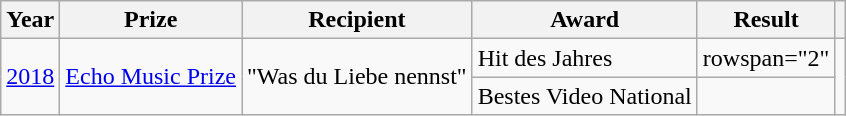<table class="wikitable">
<tr>
<th>Year</th>
<th>Prize</th>
<th>Recipient</th>
<th>Award</th>
<th>Result</th>
<th></th>
</tr>
<tr>
<td rowspan="2"><a href='#'>2018</a></td>
<td rowspan="2"><a href='#'>Echo Music Prize</a></td>
<td rowspan="2">"Was du Liebe nennst"</td>
<td>Hit des Jahres</td>
<td>rowspan="2" </td>
<td rowspan="2" style="text-align:center;"></td>
</tr>
<tr>
<td>Bestes Video National</td>
</tr>
</table>
